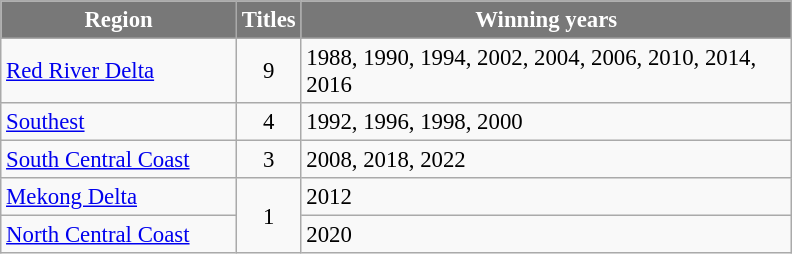<table class="wikitable sortable" style="font-size: 95%;">
<tr>
<th width="150" style="background-color:#787878;color:#FFFFFF;">Region</th>
<th width="30" style="background-color:#787878;color:#FFFFFF;">Titles</th>
<th width="320" style="background-color:#787878;color:#FFFFFF;">Winning years</th>
</tr>
<tr>
<td><a href='#'>Red River Delta</a></td>
<td style="text-align:center;">9</td>
<td>1988, 1990, 1994, 2002, 2004, 2006, 2010, 2014, 2016</td>
</tr>
<tr>
<td><a href='#'>Southest</a></td>
<td style="text-align:center;">4</td>
<td>1992, 1996, 1998, 2000</td>
</tr>
<tr>
<td><a href='#'>South Central Coast</a></td>
<td style="text-align:center;">3</td>
<td>2008, 2018, 2022</td>
</tr>
<tr>
<td><a href='#'>Mekong Delta</a></td>
<td rowspan="2" style="text-align:center;">1</td>
<td>2012</td>
</tr>
<tr>
<td><a href='#'>North Central Coast</a></td>
<td>2020</td>
</tr>
</table>
